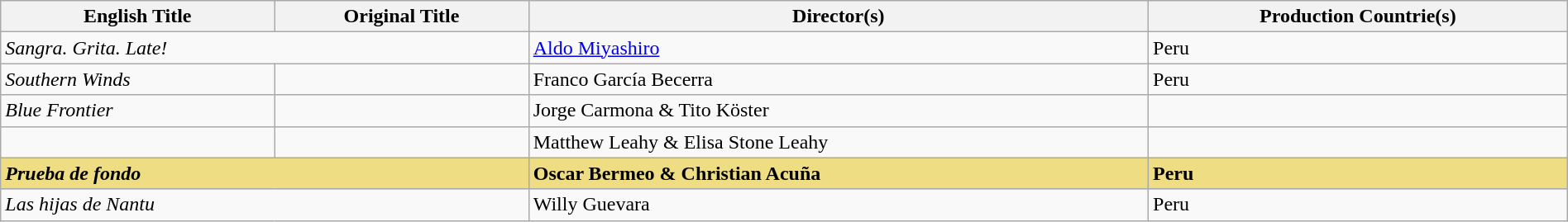<table class="sortable wikitable" style="width:100%; margin-bottom:4px" cellpadding="5">
<tr>
<th scope="col">English Title</th>
<th scope="col">Original Title</th>
<th scope="col">Director(s)</th>
<th scope="col">Production Countrie(s)</th>
</tr>
<tr>
<td colspan = "2"><em>Sangra. Grita. Late!</em></td>
<td><a href='#'>Aldo Miyashiro</a></td>
<td>Peru</td>
</tr>
<tr>
<td><em>Southern Winds</em></td>
<td></td>
<td>Franco García Becerra</td>
<td>Peru</td>
</tr>
<tr>
<td><em>Blue Frontier</em></td>
<td></td>
<td>Jorge Carmona & Tito Köster</td>
<td></td>
</tr>
<tr>
<td></td>
<td></td>
<td>Matthew Leahy & Elisa Stone Leahy</td>
<td></td>
</tr>
<tr style="background:#EEDD82">
<td colspan = "2"><strong><em>Prueba de fondo </em></strong></td>
<td><strong>Oscar Bermeo & Christian Acuña</strong></td>
<td><strong>Peru</strong></td>
</tr>
<tr>
<td colspan = "2"><em>Las hijas de Nantu</em></td>
<td>Willy Guevara</td>
<td>Peru</td>
</tr>
</table>
